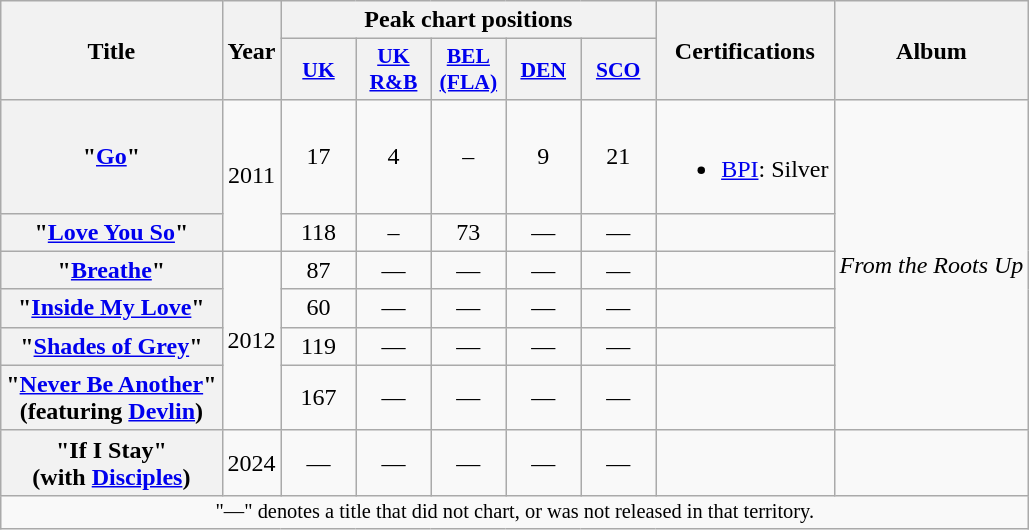<table class="wikitable plainrowheaders" style="text-align:center;">
<tr>
<th scope="col" rowspan="2">Title</th>
<th scope="col" rowspan="2">Year</th>
<th scope="col" colspan="5">Peak chart positions</th>
<th scope="col" rowspan="2">Certifications</th>
<th scope="col" rowspan="2">Album</th>
</tr>
<tr>
<th scope="col" style="width:3em;font-size:90%;"><a href='#'>UK</a><br></th>
<th scope="col" style="width:3em;font-size:90%;"><a href='#'>UK R&B</a><br></th>
<th scope="col" style="width:3em;font-size:90%;"><a href='#'>BEL (FLA)</a><br></th>
<th scope="col" style="width:3em;font-size:90%;"><a href='#'>DEN</a><br></th>
<th scope="col" style="width:3em;font-size:90%;"><a href='#'>SCO</a><br></th>
</tr>
<tr>
<th scope="row">"<a href='#'>Go</a>"</th>
<td rowspan="2">2011</td>
<td>17</td>
<td>4</td>
<td>–</td>
<td>9</td>
<td>21</td>
<td><br><ul><li><a href='#'>BPI</a>: Silver</li></ul></td>
<td rowspan="6"><em>From the Roots Up</em></td>
</tr>
<tr>
<th scope="row">"<a href='#'>Love You So</a>"</th>
<td>118</td>
<td>–</td>
<td>73</td>
<td>—</td>
<td>—</td>
<td></td>
</tr>
<tr>
<th scope="row">"<a href='#'>Breathe</a>"</th>
<td rowspan="4">2012</td>
<td>87</td>
<td>—</td>
<td>—</td>
<td>—</td>
<td>—</td>
<td></td>
</tr>
<tr>
<th scope="row">"<a href='#'>Inside My Love</a>"</th>
<td>60</td>
<td>—</td>
<td>—</td>
<td>—</td>
<td>—</td>
<td></td>
</tr>
<tr>
<th scope="row">"<a href='#'>Shades of Grey</a>"</th>
<td>119</td>
<td>—</td>
<td>—</td>
<td>—</td>
<td>—</td>
<td></td>
</tr>
<tr>
<th scope="row">"<a href='#'>Never Be Another</a>"<br><span>(featuring <a href='#'>Devlin</a>)</span></th>
<td>167</td>
<td>—</td>
<td>—</td>
<td>—</td>
<td>—</td>
<td></td>
</tr>
<tr>
<th scope="row">"If I Stay"<br><span>(with <a href='#'>Disciples</a>)</span></th>
<td>2024</td>
<td>—</td>
<td>—</td>
<td>—</td>
<td>—</td>
<td>—</td>
<td></td>
<td></td>
</tr>
<tr>
<td colspan="10" style="font-size:85%">"—" denotes a title that did not chart, or was not released in that territory.</td>
</tr>
</table>
